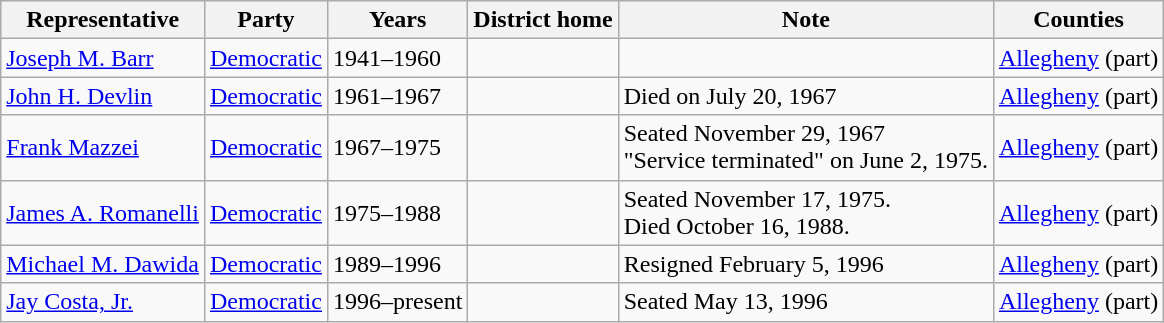<table class=wikitable>
<tr valign=bottom>
<th>Representative</th>
<th>Party</th>
<th>Years</th>
<th>District home</th>
<th>Note</th>
<th>Counties</th>
</tr>
<tr>
<td><a href='#'>Joseph M. Barr</a></td>
<td><a href='#'>Democratic</a></td>
<td>1941–1960</td>
<td></td>
<td></td>
<td><a href='#'>Allegheny</a> (part)</td>
</tr>
<tr>
<td><a href='#'>John H. Devlin</a></td>
<td><a href='#'>Democratic</a></td>
<td>1961–1967</td>
<td></td>
<td>Died on July 20, 1967</td>
<td><a href='#'>Allegheny</a> (part)</td>
</tr>
<tr>
<td><a href='#'>Frank Mazzei</a></td>
<td><a href='#'>Democratic</a></td>
<td>1967–1975</td>
<td></td>
<td>Seated November 29, 1967<br>"Service terminated" on June 2, 1975.</td>
<td><a href='#'>Allegheny</a> (part)</td>
</tr>
<tr>
<td><a href='#'>James A. Romanelli</a></td>
<td><a href='#'>Democratic</a></td>
<td>1975–1988</td>
<td></td>
<td>Seated November 17, 1975.<br>Died October 16, 1988.</td>
<td><a href='#'>Allegheny</a> (part)</td>
</tr>
<tr>
<td><a href='#'>Michael M. Dawida</a></td>
<td><a href='#'>Democratic</a></td>
<td>1989–1996</td>
<td></td>
<td>Resigned February 5, 1996</td>
<td><a href='#'>Allegheny</a> (part)</td>
</tr>
<tr>
<td><a href='#'>Jay Costa, Jr.</a></td>
<td><a href='#'>Democratic</a></td>
<td>1996–present</td>
<td></td>
<td>Seated May 13, 1996</td>
<td><a href='#'>Allegheny</a> (part)</td>
</tr>
</table>
